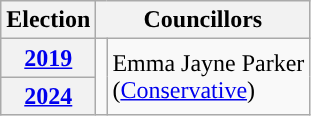<table class="wikitable">
<tr>
<th>Election</th>
<th colspan="2">Councillors</th>
</tr>
<tr>
<th><a href='#'>2019</a></th>
<td rowspan="5" style="background-color: "></td>
<td rowspan="2">Emma Jayne Parker<br>(<a href='#'>Conservative</a>)</td>
</tr>
<tr>
<th><a href='#'>2024</a></th>
</tr>
</table>
